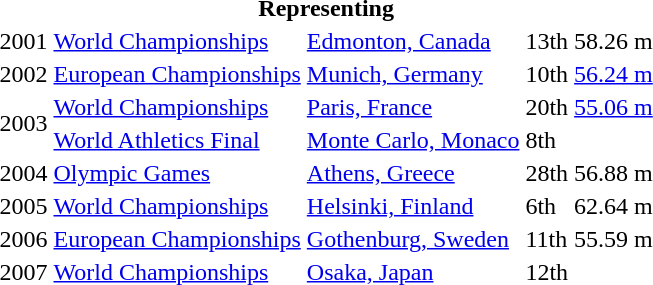<table>
<tr>
<th colspan="5">Representing </th>
</tr>
<tr>
<td>2001</td>
<td><a href='#'>World Championships</a></td>
<td><a href='#'>Edmonton, Canada</a></td>
<td>13th</td>
<td>58.26 m</td>
</tr>
<tr>
<td>2002</td>
<td><a href='#'>European Championships</a></td>
<td><a href='#'>Munich, Germany</a></td>
<td>10th</td>
<td><a href='#'>56.24 m</a></td>
</tr>
<tr>
<td rowspan=2>2003</td>
<td><a href='#'>World Championships</a></td>
<td><a href='#'>Paris, France</a></td>
<td>20th</td>
<td><a href='#'>55.06 m</a></td>
</tr>
<tr>
<td><a href='#'>World Athletics Final</a></td>
<td><a href='#'>Monte Carlo, Monaco</a></td>
<td>8th</td>
<td></td>
</tr>
<tr>
<td>2004</td>
<td><a href='#'>Olympic Games</a></td>
<td><a href='#'>Athens, Greece</a></td>
<td>28th</td>
<td>56.88 m</td>
</tr>
<tr>
<td>2005</td>
<td><a href='#'>World Championships</a></td>
<td><a href='#'>Helsinki, Finland</a></td>
<td>6th</td>
<td>62.64 m</td>
</tr>
<tr>
<td>2006</td>
<td><a href='#'>European Championships</a></td>
<td><a href='#'>Gothenburg, Sweden</a></td>
<td>11th</td>
<td>55.59 m</td>
</tr>
<tr>
<td>2007</td>
<td><a href='#'>World Championships</a></td>
<td><a href='#'>Osaka, Japan</a></td>
<td align="center">12th</td>
<td></td>
</tr>
</table>
